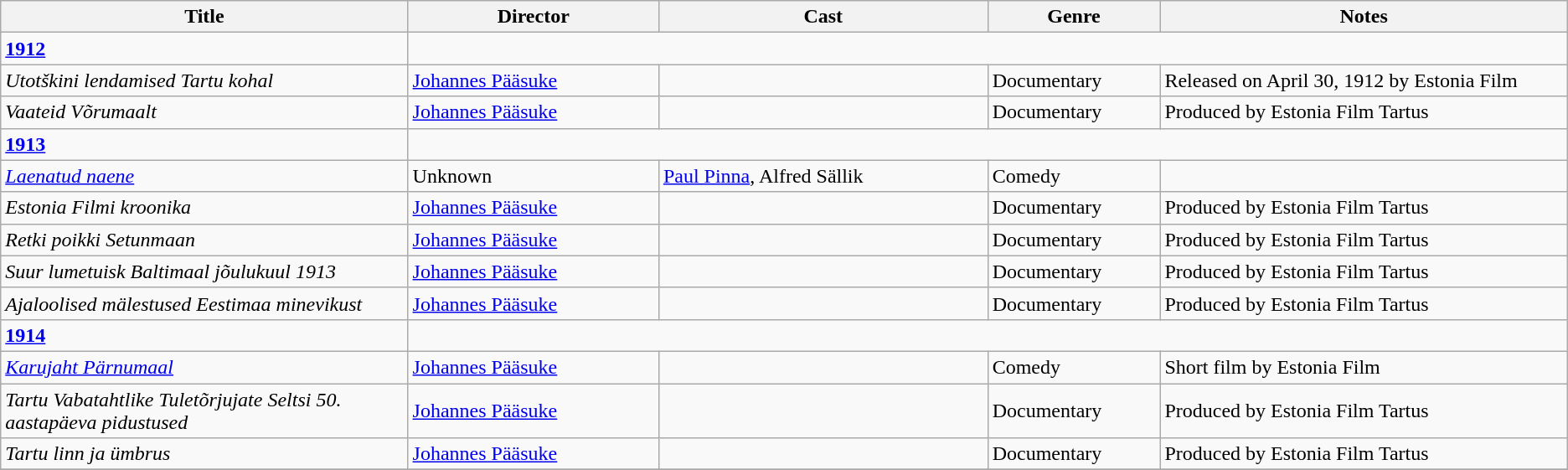<table class="wikitable">
<tr>
<th width=26%>Title</th>
<th width=16%>Director</th>
<th width=21%>Cast</th>
<th width=11%>Genre</th>
<th width=26%>Notes</th>
</tr>
<tr>
<td><strong><a href='#'>1912</a></strong></td>
</tr>
<tr>
<td><em>Utotškini lendamised Tartu kohal</em></td>
<td><a href='#'>Johannes Pääsuke</a></td>
<td></td>
<td>Documentary</td>
<td>Released on April 30, 1912 by Estonia Film</td>
</tr>
<tr>
<td><em>Vaateid Võrumaalt</em></td>
<td><a href='#'>Johannes Pääsuke</a></td>
<td></td>
<td>Documentary</td>
<td>Produced by Estonia Film Tartus</td>
</tr>
<tr>
<td><strong><a href='#'>1913</a></strong></td>
</tr>
<tr>
<td><em><a href='#'>Laenatud naene</a></em></td>
<td>Unknown</td>
<td><a href='#'>Paul Pinna</a>, Alfred Sällik</td>
<td>Comedy</td>
<td></td>
</tr>
<tr>
<td><em>Estonia Filmi kroonika</em></td>
<td><a href='#'>Johannes Pääsuke</a></td>
<td></td>
<td>Documentary</td>
<td>Produced by Estonia Film Tartus</td>
</tr>
<tr>
<td><em>Retki poikki Setunmaan</em></td>
<td><a href='#'>Johannes Pääsuke</a></td>
<td></td>
<td>Documentary</td>
<td>Produced by Estonia Film Tartus</td>
</tr>
<tr>
<td><em>Suur lumetuisk Baltimaal jõulukuul 1913</em></td>
<td><a href='#'>Johannes Pääsuke</a></td>
<td></td>
<td>Documentary</td>
<td>Produced by Estonia Film Tartus</td>
</tr>
<tr>
<td><em>Ajaloolised mälestused Eestimaa minevikust</em></td>
<td><a href='#'>Johannes Pääsuke</a></td>
<td></td>
<td>Documentary</td>
<td>Produced by Estonia Film Tartus</td>
</tr>
<tr>
<td><strong><a href='#'>1914</a></strong></td>
</tr>
<tr>
<td><em><a href='#'>Karujaht Pärnumaal</a></em></td>
<td><a href='#'>Johannes Pääsuke</a></td>
<td></td>
<td>Comedy</td>
<td>Short film by Estonia Film</td>
</tr>
<tr>
<td><em>Tartu Vabatahtlike Tuletõrjujate Seltsi 50. aastapäeva pidustused</em></td>
<td><a href='#'>Johannes Pääsuke</a></td>
<td></td>
<td>Documentary</td>
<td>Produced by Estonia Film Tartus</td>
</tr>
<tr>
<td><em>Tartu linn ja ümbrus</em></td>
<td><a href='#'>Johannes Pääsuke</a></td>
<td></td>
<td>Documentary</td>
<td>Produced by Estonia Film Tartus</td>
</tr>
<tr>
</tr>
</table>
